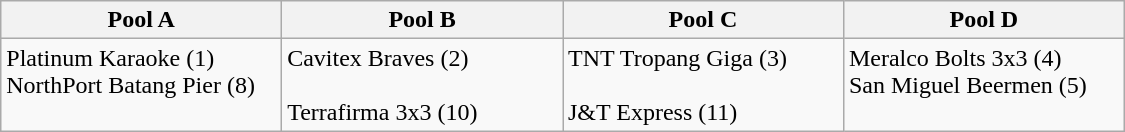<table class=wikitable width=750>
<tr>
<th width=25%>Pool A</th>
<th width=25%>Pool B</th>
<th width=25%>Pool C</th>
<th width=25%>Pool D</th>
</tr>
<tr valign=top>
<td>Platinum Karaoke (1) <br> NorthPort Batang Pier (8) <br> </td>
<td>Cavitex Braves (2) <br>  <br> Terrafirma 3x3 (10)</td>
<td>TNT Tropang Giga (3) <br>  <br> J&T Express (11)</td>
<td>Meralco Bolts 3x3 (4) <br> San Miguel Beermen (5)  <br> </td>
</tr>
</table>
